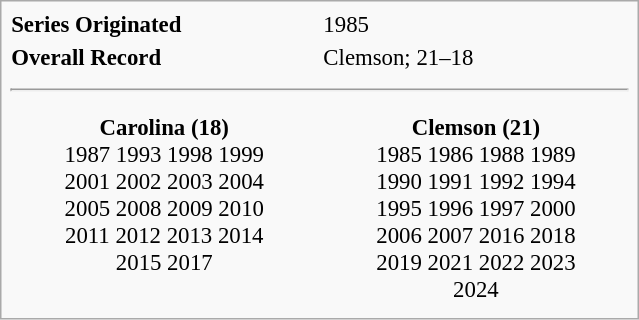<table class="infobox" style="width: 28em; font-size: 95%;">
<tr>
<td><strong>Series Originated</strong></td>
<td>1985</td>
</tr>
<tr>
<td><strong>Overall Record</strong></td>
<td>Clemson; 21–18</td>
</tr>
<tr>
<td colspan="2" align="center"><hr></td>
</tr>
<tr>
<td align="center" style="width:14em"></td>
<td align="center" style="width:14em"></td>
</tr>
<tr>
<td align="center"><strong>Carolina (18)</strong><br>1987 1993 1998 1999<br>2001 2002 2003 2004<br>2005 2008 2009 2010<br>2011 2012 2013 2014<br>2015 2017</td>
<td align="center"><strong>Clemson (21)</strong><br>1985 1986 1988 1989<br>1990 1991 1992 1994<br>1995 1996 1997 2000<br>2006 2007 2016 2018<br>2019 2021 2022 2023<br>2024</td>
</tr>
<tr>
<td align=center colspan="2" style="white-space: nowrap;"></td>
</tr>
</table>
